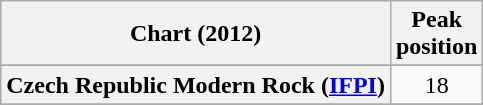<table class="wikitable sortable plainrowheaders" style="text-align:center">
<tr>
<th>Chart (2012)</th>
<th>Peak<br>position</th>
</tr>
<tr>
</tr>
<tr>
<th scope="row">Czech Republic Modern Rock (<a href='#'>IFPI</a>)</th>
<td>18</td>
</tr>
<tr>
</tr>
<tr>
</tr>
<tr>
</tr>
<tr>
</tr>
<tr>
</tr>
</table>
